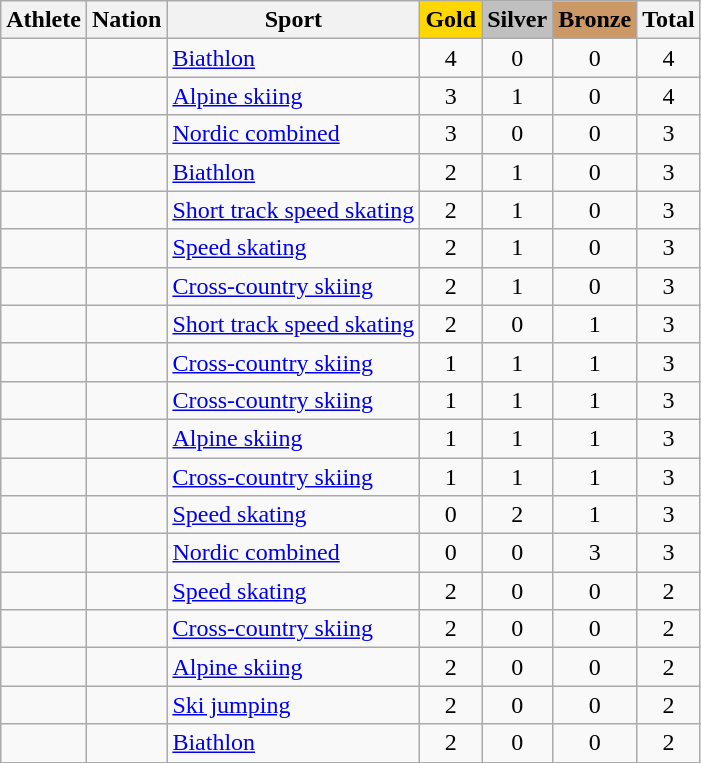<table class="wikitable sortable" style="text-align:center">
<tr>
<th>Athlete</th>
<th>Nation</th>
<th>Sport</th>
<th style="background-color: gold"><strong>Gold</strong></th>
<th style="background-color: silver"><strong>Silver</strong></th>
<th style="background-color: #cc9966"><strong>Bronze</strong></th>
<th>Total</th>
</tr>
<tr>
<td align=left></td>
<td align=left></td>
<td align=left><a href='#'>Biathlon</a></td>
<td>4</td>
<td>0</td>
<td>0</td>
<td>4</td>
</tr>
<tr>
<td align=left></td>
<td align=left></td>
<td align=left><a href='#'>Alpine skiing</a></td>
<td>3</td>
<td>1</td>
<td>0</td>
<td>4</td>
</tr>
<tr>
<td align=left></td>
<td align=left></td>
<td align=left><a href='#'>Nordic combined</a></td>
<td>3</td>
<td>0</td>
<td>0</td>
<td>3</td>
</tr>
<tr>
<td align=left></td>
<td align=left></td>
<td align=left><a href='#'>Biathlon</a></td>
<td>2</td>
<td>1</td>
<td>0</td>
<td>3</td>
</tr>
<tr>
<td align=left></td>
<td align=left></td>
<td align=left><a href='#'>Short track speed skating</a></td>
<td>2</td>
<td>1</td>
<td>0</td>
<td>3</td>
</tr>
<tr>
<td align=left></td>
<td align=left></td>
<td align=left><a href='#'>Speed skating</a></td>
<td>2</td>
<td>1</td>
<td>0</td>
<td>3</td>
</tr>
<tr>
<td align=left></td>
<td align=left></td>
<td align=left><a href='#'>Cross-country skiing</a></td>
<td>2</td>
<td>1</td>
<td>0</td>
<td>3</td>
</tr>
<tr>
<td align=left></td>
<td align=left></td>
<td align=left><a href='#'>Short track speed skating</a></td>
<td>2</td>
<td>0</td>
<td>1</td>
<td>3</td>
</tr>
<tr>
<td align=left></td>
<td align=left></td>
<td align=left><a href='#'>Cross-country skiing</a></td>
<td>1</td>
<td>1</td>
<td>1</td>
<td>3</td>
</tr>
<tr>
<td align=left></td>
<td align=left></td>
<td align=left><a href='#'>Cross-country skiing</a></td>
<td>1</td>
<td>1</td>
<td>1</td>
<td>3</td>
</tr>
<tr>
<td align=left></td>
<td align=left></td>
<td align=left><a href='#'>Alpine skiing</a></td>
<td>1</td>
<td>1</td>
<td>1</td>
<td>3</td>
</tr>
<tr>
<td align=left></td>
<td align=left></td>
<td align=left><a href='#'>Cross-country skiing</a></td>
<td>1</td>
<td>1</td>
<td>1</td>
<td>3</td>
</tr>
<tr>
<td align=left></td>
<td align=left></td>
<td align=left><a href='#'>Speed skating</a></td>
<td>0</td>
<td>2</td>
<td>1</td>
<td>3</td>
</tr>
<tr>
<td align=left></td>
<td align=left></td>
<td align=left><a href='#'>Nordic combined</a></td>
<td>0</td>
<td>0</td>
<td>3</td>
<td>3</td>
</tr>
<tr>
<td align=left></td>
<td align=left></td>
<td align=left><a href='#'>Speed skating</a></td>
<td>2</td>
<td>0</td>
<td>0</td>
<td>2</td>
</tr>
<tr>
<td align=left></td>
<td align=left></td>
<td align=left><a href='#'>Cross-country skiing</a></td>
<td>2</td>
<td>0</td>
<td>0</td>
<td>2</td>
</tr>
<tr>
<td align=left></td>
<td align=left></td>
<td align=left><a href='#'>Alpine skiing</a></td>
<td>2</td>
<td>0</td>
<td>0</td>
<td>2</td>
</tr>
<tr>
<td align=left></td>
<td align=left></td>
<td align=left><a href='#'>Ski jumping</a></td>
<td>2</td>
<td>0</td>
<td>0</td>
<td>2</td>
</tr>
<tr>
<td align=left></td>
<td align=left></td>
<td align=left><a href='#'>Biathlon</a></td>
<td>2</td>
<td>0</td>
<td>0</td>
<td>2</td>
</tr>
</table>
